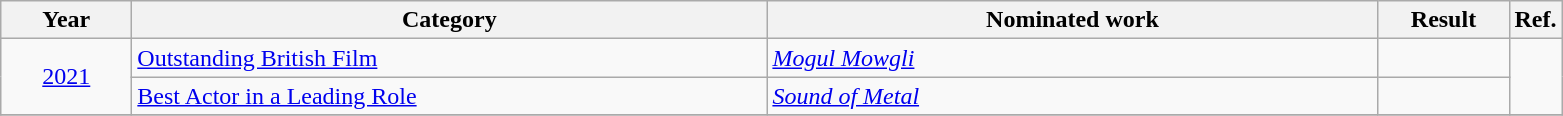<table class=wikitable>
<tr>
<th scope="col" style="width:5em;">Year</th>
<th scope="col" style="width:26em;">Category</th>
<th scope="col" style="width:25em;">Nominated work</th>
<th scope="col" style="width:5em;">Result</th>
<th>Ref.</th>
</tr>
<tr>
<td style="text-align:center;" rowspan="2"><a href='#'>2021</a></td>
<td><a href='#'>Outstanding British Film</a></td>
<td><em><a href='#'>Mogul Mowgli</a></em></td>
<td></td>
<td rowspan="2"></td>
</tr>
<tr>
<td><a href='#'>Best Actor in a Leading Role</a></td>
<td><em><a href='#'>Sound of Metal</a></em></td>
<td></td>
</tr>
<tr>
</tr>
</table>
